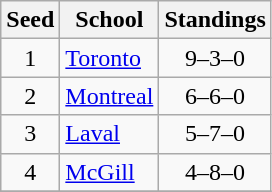<table class="wikitable">
<tr>
<th>Seed</th>
<th>School</th>
<th>Standings</th>
</tr>
<tr>
<td align=center>1</td>
<td><a href='#'>Toronto</a></td>
<td align=center>9–3–0</td>
</tr>
<tr>
<td align=center>2</td>
<td><a href='#'>Montreal</a></td>
<td align=center>6–6–0</td>
</tr>
<tr>
<td align=center>3</td>
<td><a href='#'>Laval</a></td>
<td align=center>5–7–0</td>
</tr>
<tr>
<td align=center>4</td>
<td><a href='#'>McGill</a></td>
<td align=center>4–8–0</td>
</tr>
<tr>
</tr>
</table>
